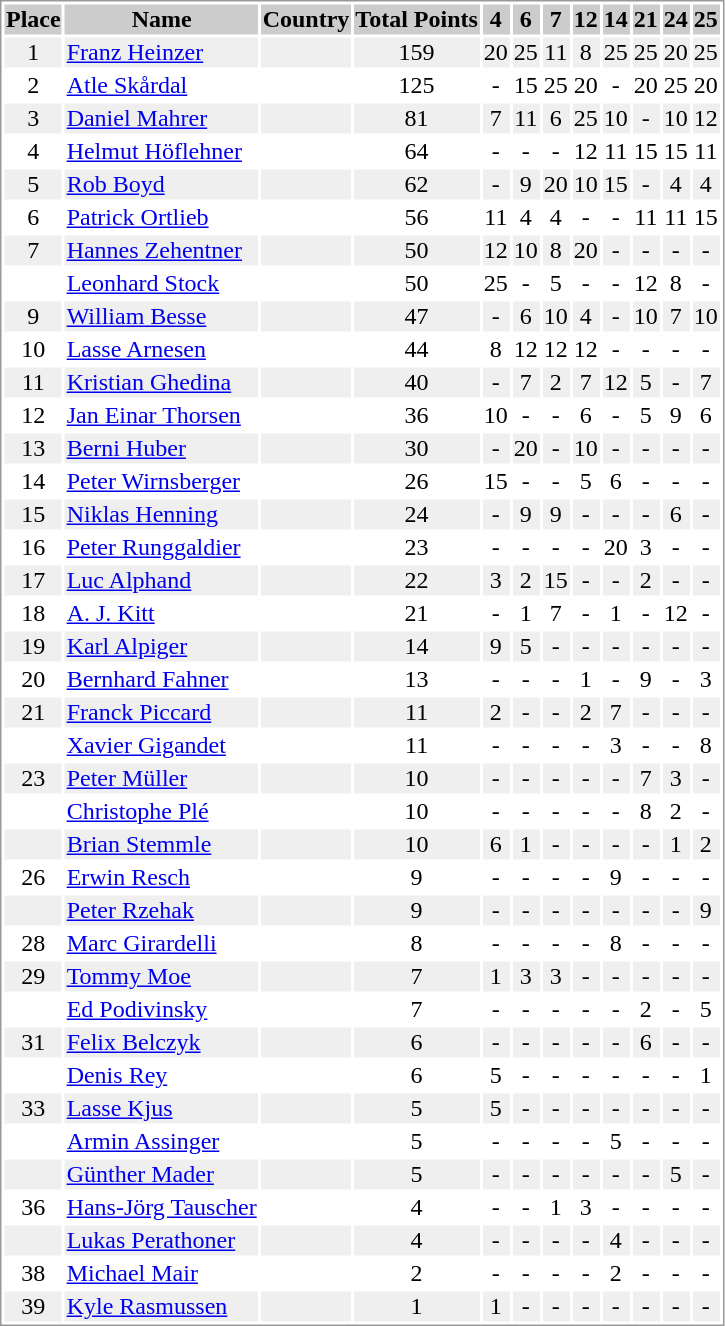<table border="0" style="border: 1px solid #999; background-color:#FFFFFF; text-align:center">
<tr align="center" bgcolor="#CCCCCC">
<th>Place</th>
<th>Name</th>
<th>Country</th>
<th>Total Points</th>
<th>4</th>
<th>6</th>
<th>7</th>
<th>12</th>
<th>14</th>
<th>21</th>
<th>24</th>
<th>25</th>
</tr>
<tr bgcolor="#EFEFEF">
<td>1</td>
<td align="left"><a href='#'>Franz Heinzer</a></td>
<td align="left"></td>
<td>159</td>
<td>20</td>
<td>25</td>
<td>11</td>
<td>8</td>
<td>25</td>
<td>25</td>
<td>20</td>
<td>25</td>
</tr>
<tr>
<td>2</td>
<td align="left"><a href='#'>Atle Skårdal</a></td>
<td align="left"></td>
<td>125</td>
<td>-</td>
<td>15</td>
<td>25</td>
<td>20</td>
<td>-</td>
<td>20</td>
<td>25</td>
<td>20</td>
</tr>
<tr bgcolor="#EFEFEF">
<td>3</td>
<td align="left"><a href='#'>Daniel Mahrer</a></td>
<td align="left"></td>
<td>81</td>
<td>7</td>
<td>11</td>
<td>6</td>
<td>25</td>
<td>10</td>
<td>-</td>
<td>10</td>
<td>12</td>
</tr>
<tr>
<td>4</td>
<td align="left"><a href='#'>Helmut Höflehner</a></td>
<td align="left"></td>
<td>64</td>
<td>-</td>
<td>-</td>
<td>-</td>
<td>12</td>
<td>11</td>
<td>15</td>
<td>15</td>
<td>11</td>
</tr>
<tr bgcolor="#EFEFEF">
<td>5</td>
<td align="left"><a href='#'>Rob Boyd</a></td>
<td align="left"></td>
<td>62</td>
<td>-</td>
<td>9</td>
<td>20</td>
<td>10</td>
<td>15</td>
<td>-</td>
<td>4</td>
<td>4</td>
</tr>
<tr>
<td>6</td>
<td align="left"><a href='#'>Patrick Ortlieb</a></td>
<td align="left"></td>
<td>56</td>
<td>11</td>
<td>4</td>
<td>4</td>
<td>-</td>
<td>-</td>
<td>11</td>
<td>11</td>
<td>15</td>
</tr>
<tr bgcolor="#EFEFEF">
<td>7</td>
<td align="left"><a href='#'>Hannes Zehentner</a></td>
<td align="left"></td>
<td>50</td>
<td>12</td>
<td>10</td>
<td>8</td>
<td>20</td>
<td>-</td>
<td>-</td>
<td>-</td>
<td>-</td>
</tr>
<tr>
<td></td>
<td align="left"><a href='#'>Leonhard Stock</a></td>
<td align="left"></td>
<td>50</td>
<td>25</td>
<td>-</td>
<td>5</td>
<td>-</td>
<td>-</td>
<td>12</td>
<td>8</td>
<td>-</td>
</tr>
<tr bgcolor="#EFEFEF">
<td>9</td>
<td align="left"><a href='#'>William Besse</a></td>
<td align="left"></td>
<td>47</td>
<td>-</td>
<td>6</td>
<td>10</td>
<td>4</td>
<td>-</td>
<td>10</td>
<td>7</td>
<td>10</td>
</tr>
<tr>
<td>10</td>
<td align="left"><a href='#'>Lasse Arnesen</a></td>
<td align="left"></td>
<td>44</td>
<td>8</td>
<td>12</td>
<td>12</td>
<td>12</td>
<td>-</td>
<td>-</td>
<td>-</td>
<td>-</td>
</tr>
<tr bgcolor="#EFEFEF">
<td>11</td>
<td align="left"><a href='#'>Kristian Ghedina</a></td>
<td align="left"></td>
<td>40</td>
<td>-</td>
<td>7</td>
<td>2</td>
<td>7</td>
<td>12</td>
<td>5</td>
<td>-</td>
<td>7</td>
</tr>
<tr>
<td>12</td>
<td align="left"><a href='#'>Jan Einar Thorsen</a></td>
<td align="left"></td>
<td>36</td>
<td>10</td>
<td>-</td>
<td>-</td>
<td>6</td>
<td>-</td>
<td>5</td>
<td>9</td>
<td>6</td>
</tr>
<tr bgcolor="#EFEFEF">
<td>13</td>
<td align="left"><a href='#'>Berni Huber</a></td>
<td align="left"></td>
<td>30</td>
<td>-</td>
<td>20</td>
<td>-</td>
<td>10</td>
<td>-</td>
<td>-</td>
<td>-</td>
<td>-</td>
</tr>
<tr>
<td>14</td>
<td align="left"><a href='#'>Peter Wirnsberger</a></td>
<td align="left"></td>
<td>26</td>
<td>15</td>
<td>-</td>
<td>-</td>
<td>5</td>
<td>6</td>
<td>-</td>
<td>-</td>
<td>-</td>
</tr>
<tr bgcolor="#EFEFEF">
<td>15</td>
<td align="left"><a href='#'>Niklas Henning</a></td>
<td align="left"></td>
<td>24</td>
<td>-</td>
<td>9</td>
<td>9</td>
<td>-</td>
<td>-</td>
<td>-</td>
<td>6</td>
<td>-</td>
</tr>
<tr>
<td>16</td>
<td align="left"><a href='#'>Peter Runggaldier</a></td>
<td align="left"></td>
<td>23</td>
<td>-</td>
<td>-</td>
<td>-</td>
<td>-</td>
<td>20</td>
<td>3</td>
<td>-</td>
<td>-</td>
</tr>
<tr bgcolor="#EFEFEF">
<td>17</td>
<td align="left"><a href='#'>Luc Alphand</a></td>
<td align="left"></td>
<td>22</td>
<td>3</td>
<td>2</td>
<td>15</td>
<td>-</td>
<td>-</td>
<td>2</td>
<td>-</td>
<td>-</td>
</tr>
<tr>
<td>18</td>
<td align="left"><a href='#'>A. J. Kitt</a></td>
<td align="left"></td>
<td>21</td>
<td>-</td>
<td>1</td>
<td>7</td>
<td>-</td>
<td>1</td>
<td>-</td>
<td>12</td>
<td>-</td>
</tr>
<tr bgcolor="#EFEFEF">
<td>19</td>
<td align="left"><a href='#'>Karl Alpiger</a></td>
<td align="left"></td>
<td>14</td>
<td>9</td>
<td>5</td>
<td>-</td>
<td>-</td>
<td>-</td>
<td>-</td>
<td>-</td>
<td>-</td>
</tr>
<tr>
<td>20</td>
<td align="left"><a href='#'>Bernhard Fahner</a></td>
<td align="left"></td>
<td>13</td>
<td>-</td>
<td>-</td>
<td>-</td>
<td>1</td>
<td>-</td>
<td>9</td>
<td>-</td>
<td>3</td>
</tr>
<tr bgcolor="#EFEFEF">
<td>21</td>
<td align="left"><a href='#'>Franck Piccard</a></td>
<td align="left"></td>
<td>11</td>
<td>2</td>
<td>-</td>
<td>-</td>
<td>2</td>
<td>7</td>
<td>-</td>
<td>-</td>
<td>-</td>
</tr>
<tr>
<td></td>
<td align="left"><a href='#'>Xavier Gigandet</a></td>
<td align="left"></td>
<td>11</td>
<td>-</td>
<td>-</td>
<td>-</td>
<td>-</td>
<td>3</td>
<td>-</td>
<td>-</td>
<td>8</td>
</tr>
<tr bgcolor="#EFEFEF">
<td>23</td>
<td align="left"><a href='#'>Peter Müller</a></td>
<td align="left"></td>
<td>10</td>
<td>-</td>
<td>-</td>
<td>-</td>
<td>-</td>
<td>-</td>
<td>7</td>
<td>3</td>
<td>-</td>
</tr>
<tr>
<td></td>
<td align="left"><a href='#'>Christophe Plé</a></td>
<td align="left"></td>
<td>10</td>
<td>-</td>
<td>-</td>
<td>-</td>
<td>-</td>
<td>-</td>
<td>8</td>
<td>2</td>
<td>-</td>
</tr>
<tr bgcolor="#EFEFEF">
<td></td>
<td align="left"><a href='#'>Brian Stemmle</a></td>
<td align="left"></td>
<td>10</td>
<td>6</td>
<td>1</td>
<td>-</td>
<td>-</td>
<td>-</td>
<td>-</td>
<td>1</td>
<td>2</td>
</tr>
<tr>
<td>26</td>
<td align="left"><a href='#'>Erwin Resch</a></td>
<td align="left"></td>
<td>9</td>
<td>-</td>
<td>-</td>
<td>-</td>
<td>-</td>
<td>9</td>
<td>-</td>
<td>-</td>
<td>-</td>
</tr>
<tr bgcolor="#EFEFEF">
<td></td>
<td align="left"><a href='#'>Peter Rzehak</a></td>
<td align="left"></td>
<td>9</td>
<td>-</td>
<td>-</td>
<td>-</td>
<td>-</td>
<td>-</td>
<td>-</td>
<td>-</td>
<td>9</td>
</tr>
<tr>
<td>28</td>
<td align="left"><a href='#'>Marc Girardelli</a></td>
<td align="left"></td>
<td>8</td>
<td>-</td>
<td>-</td>
<td>-</td>
<td>-</td>
<td>8</td>
<td>-</td>
<td>-</td>
<td>-</td>
</tr>
<tr bgcolor="#EFEFEF">
<td>29</td>
<td align="left"><a href='#'>Tommy Moe</a></td>
<td align="left"></td>
<td>7</td>
<td>1</td>
<td>3</td>
<td>3</td>
<td>-</td>
<td>-</td>
<td>-</td>
<td>-</td>
<td>-</td>
</tr>
<tr>
<td></td>
<td align="left"><a href='#'>Ed Podivinsky</a></td>
<td align="left"></td>
<td>7</td>
<td>-</td>
<td>-</td>
<td>-</td>
<td>-</td>
<td>-</td>
<td>2</td>
<td>-</td>
<td>5</td>
</tr>
<tr bgcolor="#EFEFEF">
<td>31</td>
<td align="left"><a href='#'>Felix Belczyk</a></td>
<td align="left"></td>
<td>6</td>
<td>-</td>
<td>-</td>
<td>-</td>
<td>-</td>
<td>-</td>
<td>6</td>
<td>-</td>
<td>-</td>
</tr>
<tr>
<td></td>
<td align="left"><a href='#'>Denis Rey</a></td>
<td align="left"></td>
<td>6</td>
<td>5</td>
<td>-</td>
<td>-</td>
<td>-</td>
<td>-</td>
<td>-</td>
<td>-</td>
<td>1</td>
</tr>
<tr bgcolor="#EFEFEF">
<td>33</td>
<td align="left"><a href='#'>Lasse Kjus</a></td>
<td align="left"></td>
<td>5</td>
<td>5</td>
<td>-</td>
<td>-</td>
<td>-</td>
<td>-</td>
<td>-</td>
<td>-</td>
<td>-</td>
</tr>
<tr>
<td></td>
<td align="left"><a href='#'>Armin Assinger</a></td>
<td align="left"></td>
<td>5</td>
<td>-</td>
<td>-</td>
<td>-</td>
<td>-</td>
<td>5</td>
<td>-</td>
<td>-</td>
<td>-</td>
</tr>
<tr bgcolor="#EFEFEF">
<td></td>
<td align="left"><a href='#'>Günther Mader</a></td>
<td align="left"></td>
<td>5</td>
<td>-</td>
<td>-</td>
<td>-</td>
<td>-</td>
<td>-</td>
<td>-</td>
<td>5</td>
<td>-</td>
</tr>
<tr>
<td>36</td>
<td align="left"><a href='#'>Hans-Jörg Tauscher</a></td>
<td align="left"></td>
<td>4</td>
<td>-</td>
<td>-</td>
<td>1</td>
<td>3</td>
<td>-</td>
<td>-</td>
<td>-</td>
<td>-</td>
</tr>
<tr bgcolor="#EFEFEF">
<td></td>
<td align="left"><a href='#'>Lukas Perathoner</a></td>
<td align="left"></td>
<td>4</td>
<td>-</td>
<td>-</td>
<td>-</td>
<td>-</td>
<td>4</td>
<td>-</td>
<td>-</td>
<td>-</td>
</tr>
<tr>
<td>38</td>
<td align="left"><a href='#'>Michael Mair</a></td>
<td align="left"></td>
<td>2</td>
<td>-</td>
<td>-</td>
<td>-</td>
<td>-</td>
<td>2</td>
<td>-</td>
<td>-</td>
<td>-</td>
</tr>
<tr bgcolor="#EFEFEF">
<td>39</td>
<td align="left"><a href='#'>Kyle Rasmussen</a></td>
<td align="left"></td>
<td>1</td>
<td>1</td>
<td>-</td>
<td>-</td>
<td>-</td>
<td>-</td>
<td>-</td>
<td>-</td>
<td>-</td>
</tr>
</table>
